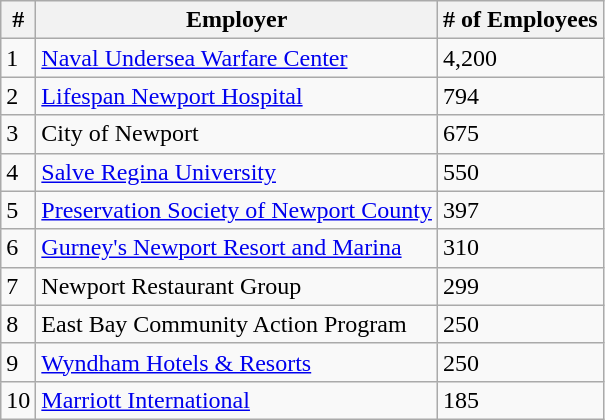<table class="wikitable">
<tr>
<th>#</th>
<th>Employer</th>
<th># of Employees</th>
</tr>
<tr>
<td>1</td>
<td><a href='#'>Naval Undersea Warfare Center</a></td>
<td>4,200</td>
</tr>
<tr>
<td>2</td>
<td><a href='#'>Lifespan Newport Hospital</a></td>
<td>794</td>
</tr>
<tr>
<td>3</td>
<td>City of Newport</td>
<td>675</td>
</tr>
<tr>
<td>4</td>
<td><a href='#'>Salve Regina University</a></td>
<td>550</td>
</tr>
<tr>
<td>5</td>
<td><a href='#'>Preservation Society of Newport County</a></td>
<td>397</td>
</tr>
<tr>
<td>6</td>
<td><a href='#'>Gurney's Newport Resort and Marina</a></td>
<td>310</td>
</tr>
<tr>
<td>7</td>
<td>Newport Restaurant Group</td>
<td>299</td>
</tr>
<tr>
<td>8</td>
<td>East Bay Community Action Program</td>
<td>250</td>
</tr>
<tr>
<td>9</td>
<td><a href='#'>Wyndham Hotels & Resorts</a></td>
<td>250</td>
</tr>
<tr>
<td>10</td>
<td><a href='#'>Marriott International</a></td>
<td>185</td>
</tr>
</table>
